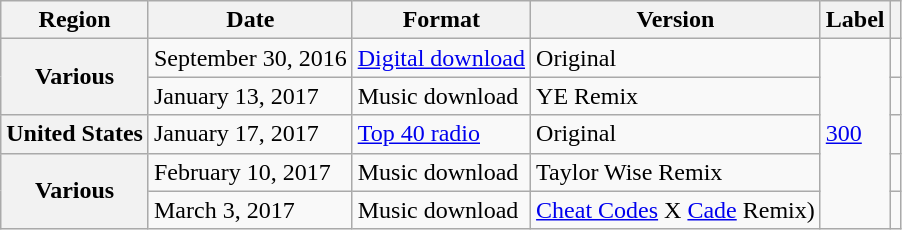<table class="wikitable plainrowheaders">
<tr>
<th scope="col">Region</th>
<th scope="col">Date</th>
<th scope="col">Format</th>
<th scope="col">Version</th>
<th scope="col">Label</th>
<th scope="col"></th>
</tr>
<tr>
<th scope="row" rowspan="2">Various</th>
<td>September 30, 2016</td>
<td><a href='#'>Digital download</a></td>
<td>Original</td>
<td rowspan="5"><a href='#'>300</a></td>
<td></td>
</tr>
<tr>
<td>January 13, 2017</td>
<td>Music download</td>
<td>YE Remix</td>
<td></td>
</tr>
<tr>
<th scope="row">United States</th>
<td>January 17, 2017</td>
<td><a href='#'>Top 40 radio</a></td>
<td>Original</td>
<td></td>
</tr>
<tr>
<th scope="row" rowspan="2">Various</th>
<td>February 10, 2017</td>
<td>Music download</td>
<td>Taylor Wise Remix</td>
<td></td>
</tr>
<tr>
<td>March 3, 2017</td>
<td>Music download</td>
<td><a href='#'>Cheat Codes</a> X <a href='#'>Cade</a> Remix)</td>
<td></td>
</tr>
</table>
